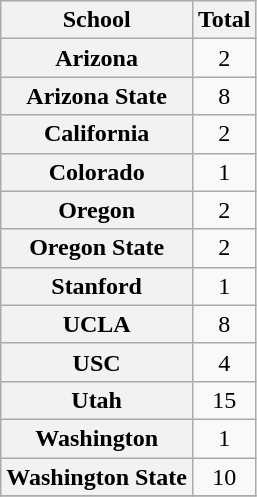<table class=wikitable style="text-align:center">
<tr>
<th>School</th>
<th>Total</th>
</tr>
<tr>
<th style=>Arizona</th>
<td>2</td>
</tr>
<tr>
<th style=>Arizona State</th>
<td>8</td>
</tr>
<tr>
<th style=>California</th>
<td>2</td>
</tr>
<tr>
<th style=>Colorado</th>
<td>1</td>
</tr>
<tr>
<th style=>Oregon</th>
<td>2</td>
</tr>
<tr>
<th style=>Oregon State</th>
<td>2</td>
</tr>
<tr>
<th style=>Stanford</th>
<td>1</td>
</tr>
<tr>
<th style=>UCLA</th>
<td>8</td>
</tr>
<tr>
<th style=>USC</th>
<td>4</td>
</tr>
<tr>
<th style=>Utah</th>
<td>15</td>
</tr>
<tr>
<th style=>Washington</th>
<td>1</td>
</tr>
<tr>
<th style=>Washington State</th>
<td>10</td>
</tr>
<tr>
</tr>
</table>
